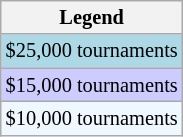<table class=wikitable style="font-size:85%">
<tr>
<th>Legend</th>
</tr>
<tr style="background:lightblue;">
<td>$25,000 tournaments</td>
</tr>
<tr style="background:#ccccff;">
<td>$15,000 tournaments</td>
</tr>
<tr style="background:#f0f8ff;">
<td>$10,000 tournaments</td>
</tr>
</table>
